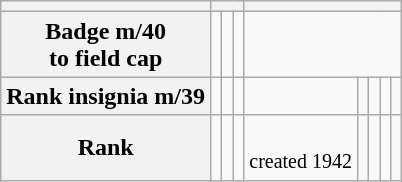<table class="wikitable">
<tr>
<th></th>
<th colspan="3"></th>
<th colspan="5"></th>
</tr>
<tr align="center">
<th>Badge m/40<br> to field cap</th>
<td></td>
<td></td>
<td></td>
<td colspan="5"></td>
</tr>
<tr align="center">
<th>Rank insignia m/39</th>
<td></td>
<td></td>
<td></td>
<td></td>
<td></td>
<td></td>
<td></td>
<td></td>
</tr>
<tr align="center">
<th>Rank</th>
<td><small></small></td>
<td><small></small><br><small></small></td>
<td><small></small></td>
<td><small></small><br><small>created 1942</small></td>
<td><small></small></td>
<td><small></small><br><small></small></td>
<td><small><br></small></td>
<td><small></small></td>
</tr>
</table>
